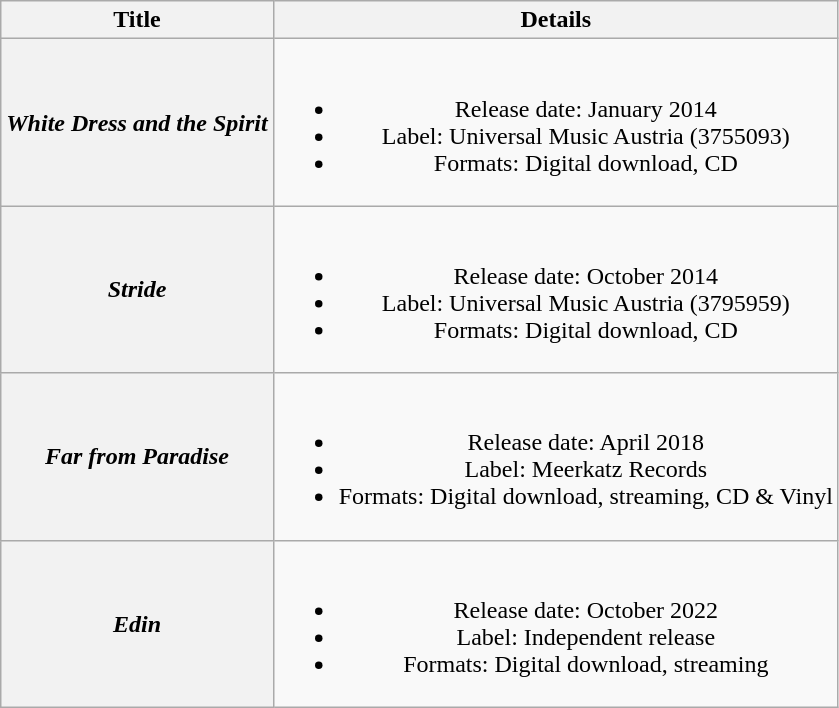<table class="wikitable plainrowheaders" style="text-align:center;">
<tr>
<th>Title</th>
<th>Details</th>
</tr>
<tr>
<th scope="row"><em>White Dress and the Spirit</em></th>
<td><br><ul><li>Release date: January 2014</li><li>Label: Universal Music Austria (3755093)</li><li>Formats: Digital download, CD</li></ul></td>
</tr>
<tr>
<th scope="row"><em>Stride</em></th>
<td><br><ul><li>Release date: October 2014</li><li>Label: Universal Music Austria (3795959)</li><li>Formats: Digital download, CD</li></ul></td>
</tr>
<tr>
<th scope="row"><em>Far from Paradise</em></th>
<td><br><ul><li>Release date: April 2018</li><li>Label: Meerkatz Records</li><li>Formats: Digital download, streaming, CD & Vinyl</li></ul></td>
</tr>
<tr>
<th scope="row"><em>Edin</em></th>
<td><br><ul><li>Release date: October 2022</li><li>Label: Independent release</li><li>Formats: Digital download, streaming</li></ul></td>
</tr>
</table>
